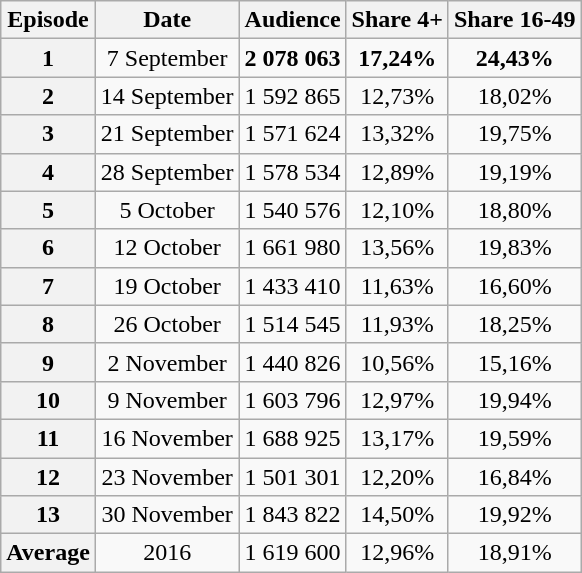<table class="wikitable sortable" style="text-align:center">
<tr>
<th>Episode</th>
<th>Date</th>
<th>Audience</th>
<th>Share 4+</th>
<th>Share 16-49</th>
</tr>
<tr>
<th scope="row">1</th>
<td>7 September</td>
<td><strong>2 078 063</strong></td>
<td><strong>17,24%</strong></td>
<td><strong>24,43%</strong></td>
</tr>
<tr>
<th scope="row">2</th>
<td>14 September</td>
<td>1 592 865</td>
<td>12,73%</td>
<td>18,02%</td>
</tr>
<tr>
<th scope="row">3</th>
<td>21 September</td>
<td>1 571 624</td>
<td>13,32%</td>
<td>19,75%</td>
</tr>
<tr>
<th scope="row">4</th>
<td>28 September</td>
<td>1 578 534</td>
<td>12,89%</td>
<td>19,19%</td>
</tr>
<tr>
<th scope="row">5</th>
<td>5 October</td>
<td>1 540 576</td>
<td>12,10%</td>
<td>18,80%</td>
</tr>
<tr>
<th scope="row">6</th>
<td>12 October</td>
<td>1 661 980</td>
<td>13,56%</td>
<td>19,83%</td>
</tr>
<tr>
<th scope="row">7</th>
<td>19 October</td>
<td>1 433 410</td>
<td>11,63%</td>
<td>16,60%</td>
</tr>
<tr>
<th scope="row">8</th>
<td>26 October</td>
<td>1 514 545</td>
<td>11,93%</td>
<td>18,25%</td>
</tr>
<tr>
<th scope="row">9</th>
<td>2 November</td>
<td>1 440 826</td>
<td>10,56%</td>
<td>15,16%</td>
</tr>
<tr>
<th scope="row">10</th>
<td>9 November</td>
<td>1 603 796</td>
<td>12,97%</td>
<td>19,94%</td>
</tr>
<tr>
<th scope="row">11</th>
<td>16 November</td>
<td>1 688 925</td>
<td>13,17%</td>
<td>19,59%</td>
</tr>
<tr>
<th scope="row">12</th>
<td>23 November</td>
<td>1 501 301</td>
<td>12,20%</td>
<td>16,84%</td>
</tr>
<tr>
<th scope="row">13</th>
<td>30 November</td>
<td>1 843 822</td>
<td>14,50%</td>
<td>19,92%</td>
</tr>
<tr>
<th scope="row">Average</th>
<td>2016</td>
<td>1 619 600</td>
<td>12,96%</td>
<td>18,91%</td>
</tr>
</table>
